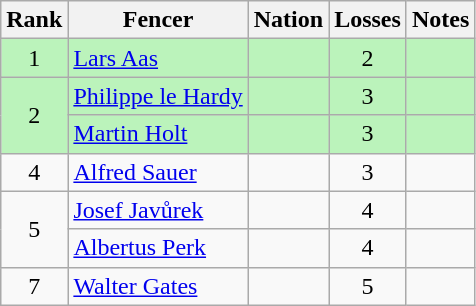<table class="wikitable sortable" style="text-align:center">
<tr>
<th>Rank</th>
<th>Fencer</th>
<th>Nation</th>
<th>Losses</th>
<th>Notes</th>
</tr>
<tr bgcolor=bbf3bb>
<td>1</td>
<td align=left><a href='#'>Lars Aas</a></td>
<td align=left></td>
<td>2</td>
<td></td>
</tr>
<tr bgcolor=bbf3bb>
<td rowspan=2>2</td>
<td align=left><a href='#'>Philippe le Hardy</a></td>
<td align=left></td>
<td>3</td>
<td></td>
</tr>
<tr bgcolor=bbf3bb>
<td align=left><a href='#'>Martin Holt</a></td>
<td align=left></td>
<td>3</td>
<td></td>
</tr>
<tr>
<td>4</td>
<td align=left><a href='#'>Alfred Sauer</a></td>
<td align=left></td>
<td>3</td>
<td></td>
</tr>
<tr>
<td rowspan=2>5</td>
<td align=left><a href='#'>Josef Javůrek</a></td>
<td align=left></td>
<td>4</td>
<td></td>
</tr>
<tr>
<td align=left><a href='#'>Albertus Perk</a></td>
<td align=left></td>
<td>4</td>
<td></td>
</tr>
<tr>
<td>7</td>
<td align=left><a href='#'>Walter Gates</a></td>
<td align=left></td>
<td>5</td>
<td></td>
</tr>
</table>
